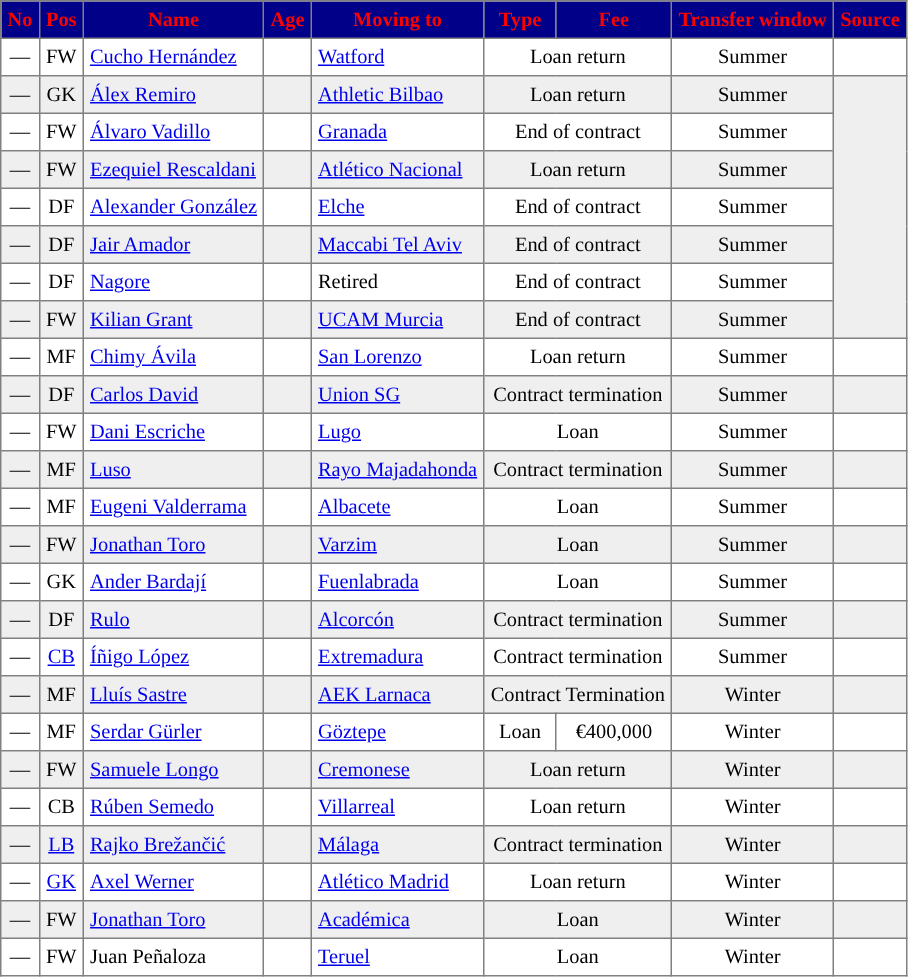<table cellpadding="4" cellspacing="0" border="1" style="text-align: center; font-size: 85%; border: gray solid 1px; border-collapse: collapse;">
<tr style="background:#000088; color:red;">
<th>No</th>
<th>Pos</th>
<th>Name</th>
<th>Age</th>
<th>Moving to</th>
<th>Type</th>
<th>Fee</th>
<th>Transfer window</th>
<th>Source</th>
</tr>
<tr>
<td>—</td>
<td>FW</td>
<td align="left"> <a href='#'>Cucho Hernández</a></td>
<td></td>
<td align="left"> <a href='#'>Watford</a></td>
<td colspan=2>Loan return</td>
<td>Summer</td>
<td></td>
</tr>
<tr bgcolor="#EFEFEF">
<td>—</td>
<td>GK</td>
<td align="left"> <a href='#'>Álex Remiro</a></td>
<td></td>
<td align="left"><a href='#'>Athletic Bilbao</a></td>
<td colspan=2>Loan return</td>
<td>Summer</td>
<td style="text-align:center;" rowspan="7"></td>
</tr>
<tr>
<td>—</td>
<td>FW</td>
<td align="left"> <a href='#'>Álvaro Vadillo</a></td>
<td></td>
<td align="left"><a href='#'>Granada</a></td>
<td colspan=2>End of contract</td>
<td>Summer</td>
</tr>
<tr bgcolor="#EFEFEF">
<td>—</td>
<td>FW</td>
<td align="left"> <a href='#'>Ezequiel Rescaldani</a></td>
<td></td>
<td align="left"> <a href='#'>Atlético Nacional</a></td>
<td colspan=2>Loan return</td>
<td>Summer</td>
</tr>
<tr>
<td>—</td>
<td>DF</td>
<td align="left"> <a href='#'>Alexander González</a></td>
<td></td>
<td align="left"><a href='#'>Elche</a></td>
<td colspan=2>End of contract</td>
<td>Summer</td>
</tr>
<tr bgcolor="#EFEFEF">
<td>—</td>
<td>DF</td>
<td align="left"> <a href='#'>Jair Amador</a></td>
<td></td>
<td align="left"> <a href='#'>Maccabi Tel Aviv</a></td>
<td colspan=2>End of contract</td>
<td>Summer</td>
</tr>
<tr>
<td>—</td>
<td>DF</td>
<td align="left"> <a href='#'>Nagore</a></td>
<td></td>
<td align="left">Retired</td>
<td colspan=2>End of contract</td>
<td>Summer</td>
</tr>
<tr bgcolor="#EFEFEF">
<td>—</td>
<td>FW</td>
<td align="left"> <a href='#'>Kilian Grant</a></td>
<td></td>
<td align="left"><a href='#'>UCAM Murcia</a></td>
<td colspan=2>End of contract</td>
<td>Summer</td>
</tr>
<tr>
<td>—</td>
<td>MF</td>
<td align="left"> <a href='#'>Chimy Ávila</a></td>
<td></td>
<td align="left"> <a href='#'>San Lorenzo</a></td>
<td colspan=2>Loan return</td>
<td>Summer</td>
<td></td>
</tr>
<tr bgcolor="#EFEFEF">
<td>—</td>
<td>DF</td>
<td align="left"> <a href='#'>Carlos David</a></td>
<td></td>
<td align="left"> <a href='#'>Union SG</a></td>
<td colspan=2>Contract termination</td>
<td>Summer</td>
<td></td>
</tr>
<tr>
<td>—</td>
<td>FW</td>
<td align="left"> <a href='#'>Dani Escriche</a></td>
<td></td>
<td align="left"><a href='#'>Lugo</a></td>
<td colspan=2>Loan</td>
<td>Summer</td>
<td></td>
</tr>
<tr bgcolor="#EFEFEF">
<td>—</td>
<td>MF</td>
<td align="left"> <a href='#'>Luso</a></td>
<td></td>
<td align="left"><a href='#'>Rayo Majadahonda</a></td>
<td colspan=2>Contract termination</td>
<td>Summer</td>
<td></td>
</tr>
<tr>
<td>—</td>
<td>MF</td>
<td align="left"> <a href='#'>Eugeni Valderrama</a></td>
<td></td>
<td align="left"><a href='#'>Albacete</a></td>
<td colspan=2>Loan</td>
<td>Summer</td>
<td></td>
</tr>
<tr bgcolor="#EFEFEF">
<td>—</td>
<td>FW</td>
<td align="left"> <a href='#'>Jonathan Toro</a></td>
<td></td>
<td align="left"> <a href='#'>Varzim</a></td>
<td colspan=2>Loan</td>
<td>Summer</td>
<td></td>
</tr>
<tr>
<td>—</td>
<td>GK</td>
<td align="left"> <a href='#'>Ander Bardají</a></td>
<td></td>
<td align="left"><a href='#'>Fuenlabrada</a></td>
<td colspan=2>Loan</td>
<td>Summer</td>
<td></td>
</tr>
<tr bgcolor="#EFEFEF">
<td>—</td>
<td>DF</td>
<td align="left"> <a href='#'>Rulo</a></td>
<td></td>
<td align="left"><a href='#'>Alcorcón</a></td>
<td colspan=2>Contract termination</td>
<td>Summer</td>
<td></td>
</tr>
<tr>
<td>—</td>
<td><a href='#'>CB</a></td>
<td align="left"> <a href='#'>Íñigo López</a></td>
<td></td>
<td align="left"><a href='#'>Extremadura</a></td>
<td colspan=2>Contract termination</td>
<td>Summer</td>
<td></td>
</tr>
<tr bgcolor="#EFEFEF">
<td>—</td>
<td>MF</td>
<td align="left"> <a href='#'>Lluís Sastre</a></td>
<td></td>
<td align="left"> <a href='#'>AEK Larnaca</a></td>
<td colspan=2>Contract Termination</td>
<td>Winter</td>
<td></td>
</tr>
<tr>
<td>—</td>
<td>MF</td>
<td align="left"> <a href='#'>Serdar Gürler</a></td>
<td></td>
<td align="left"> <a href='#'>Göztepe</a></td>
<td>Loan</td>
<td>€400,000</td>
<td>Winter</td>
<td></td>
</tr>
<tr bgcolor="#EFEFEF">
<td>—</td>
<td>FW</td>
<td align="left"> <a href='#'>Samuele Longo</a></td>
<td></td>
<td align="left"> <a href='#'>Cremonese</a></td>
<td colspan=2>Loan return</td>
<td>Winter</td>
<td></td>
</tr>
<tr>
<td>—</td>
<td>CB</td>
<td align="left"> <a href='#'>Rúben Semedo</a></td>
<td></td>
<td align="left"><a href='#'>Villarreal</a></td>
<td colspan=2>Loan return</td>
<td>Winter</td>
<td></td>
</tr>
<tr bgcolor="#EFEFEF">
<td>—</td>
<td><a href='#'>LB</a></td>
<td align="left"> <a href='#'>Rajko Brežančić</a></td>
<td></td>
<td align="left"><a href='#'>Málaga</a></td>
<td colspan=2>Contract termination</td>
<td>Winter</td>
<td></td>
</tr>
<tr>
<td>—</td>
<td><a href='#'>GK</a></td>
<td align="left"> <a href='#'>Axel Werner</a></td>
<td></td>
<td align="left"><a href='#'>Atlético Madrid</a></td>
<td colspan=2>Loan return</td>
<td>Winter</td>
<td></td>
</tr>
<tr bgcolor="#EFEFEF">
<td>—</td>
<td>FW</td>
<td align="left"> <a href='#'>Jonathan Toro</a></td>
<td></td>
<td align="left"> <a href='#'>Académica</a></td>
<td colspan=2>Loan</td>
<td>Winter</td>
<td></td>
</tr>
<tr>
<td>—</td>
<td>FW</td>
<td align="left"> Juan Peñaloza</td>
<td></td>
<td align="left"><a href='#'>Teruel</a></td>
<td colspan=2>Loan</td>
<td>Winter</td>
<td></td>
</tr>
</table>
